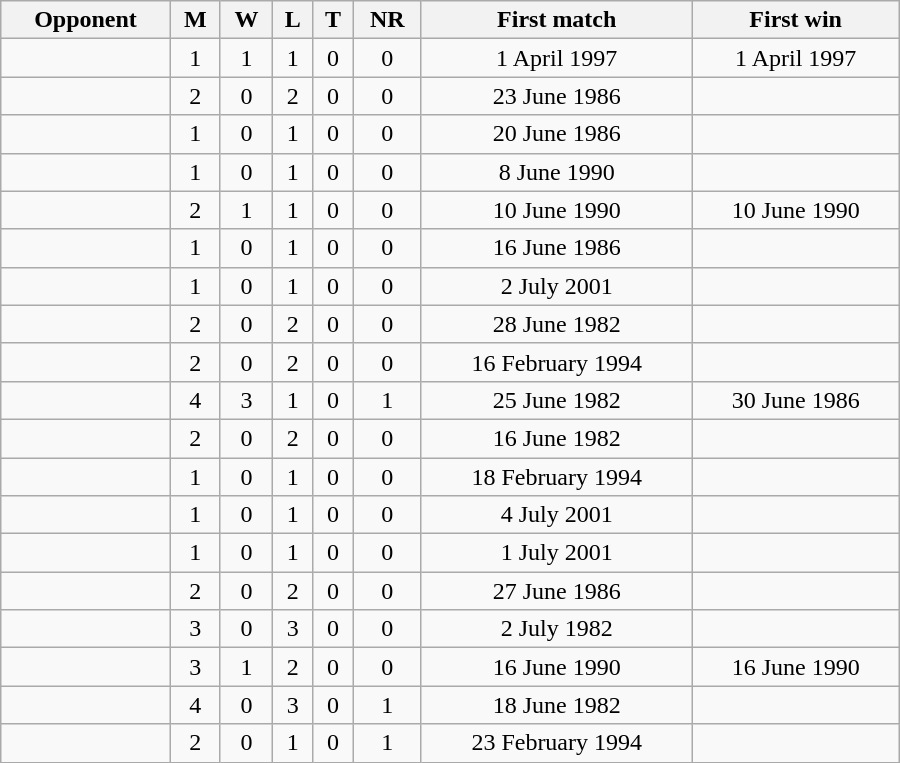<table class="wikitable" style="text-align: center; width: 600px;">
<tr>
<th>Opponent</th>
<th>M</th>
<th>W</th>
<th>L</th>
<th>T</th>
<th>NR</th>
<th>First match</th>
<th>First win</th>
</tr>
<tr>
<td align=left></td>
<td>1</td>
<td>1</td>
<td>1</td>
<td>0</td>
<td>0</td>
<td>1 April 1997</td>
<td>1 April 1997</td>
</tr>
<tr>
<td align=left></td>
<td>2</td>
<td>0</td>
<td>2</td>
<td>0</td>
<td>0</td>
<td>23 June 1986</td>
<td></td>
</tr>
<tr>
<td align=left></td>
<td>1</td>
<td>0</td>
<td>1</td>
<td>0</td>
<td>0</td>
<td>20 June 1986</td>
<td></td>
</tr>
<tr>
<td align=left></td>
<td>1</td>
<td>0</td>
<td>1</td>
<td>0</td>
<td>0</td>
<td>8 June 1990</td>
<td></td>
</tr>
<tr>
<td align=left></td>
<td>2</td>
<td>1</td>
<td>1</td>
<td>0</td>
<td>0</td>
<td>10 June 1990</td>
<td>10 June 1990</td>
</tr>
<tr>
<td align=left></td>
<td>1</td>
<td>0</td>
<td>1</td>
<td>0</td>
<td>0</td>
<td>16 June 1986</td>
<td></td>
</tr>
<tr>
<td align=left></td>
<td>1</td>
<td>0</td>
<td>1</td>
<td>0</td>
<td>0</td>
<td>2 July 2001</td>
<td></td>
</tr>
<tr>
<td align=left></td>
<td>2</td>
<td>0</td>
<td>2</td>
<td>0</td>
<td>0</td>
<td>28 June 1982</td>
<td></td>
</tr>
<tr>
<td align=left></td>
<td>2</td>
<td>0</td>
<td>2</td>
<td>0</td>
<td>0</td>
<td>16 February 1994</td>
<td></td>
</tr>
<tr>
<td align=left></td>
<td>4</td>
<td>3</td>
<td>1</td>
<td>0</td>
<td>1</td>
<td>25 June 1982</td>
<td>30 June 1986</td>
</tr>
<tr>
<td align=left></td>
<td>2</td>
<td>0</td>
<td>2</td>
<td>0</td>
<td>0</td>
<td>16 June 1982</td>
<td></td>
</tr>
<tr>
<td align=left></td>
<td>1</td>
<td>0</td>
<td>1</td>
<td>0</td>
<td>0</td>
<td>18 February 1994</td>
<td></td>
</tr>
<tr>
<td align=left></td>
<td>1</td>
<td>0</td>
<td>1</td>
<td>0</td>
<td>0</td>
<td>4 July 2001</td>
<td></td>
</tr>
<tr>
<td align=left></td>
<td>1</td>
<td>0</td>
<td>1</td>
<td>0</td>
<td>0</td>
<td>1 July 2001</td>
<td></td>
</tr>
<tr>
<td align=left></td>
<td>2</td>
<td>0</td>
<td>2</td>
<td>0</td>
<td>0</td>
<td>27 June 1986</td>
<td></td>
</tr>
<tr>
<td align=left></td>
<td>3</td>
<td>0</td>
<td>3</td>
<td>0</td>
<td>0</td>
<td>2 July 1982</td>
<td></td>
</tr>
<tr>
<td align=left></td>
<td>3</td>
<td>1</td>
<td>2</td>
<td>0</td>
<td>0</td>
<td>16 June 1990</td>
<td>16 June 1990</td>
</tr>
<tr>
<td align=left></td>
<td>4</td>
<td>0</td>
<td>3</td>
<td>0</td>
<td>1</td>
<td>18 June 1982</td>
<td></td>
</tr>
<tr>
<td align=left></td>
<td>2</td>
<td>0</td>
<td>1</td>
<td>0</td>
<td>1</td>
<td>23 February 1994</td>
<td></td>
</tr>
</table>
